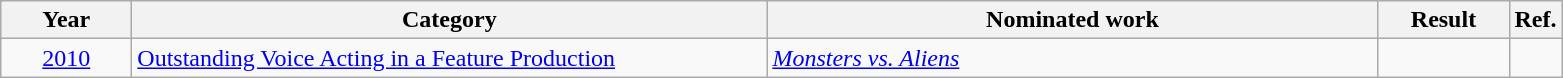<table class=wikitable>
<tr>
<th scope="col" style="width:5em;">Year</th>
<th scope="col" style="width:26em;">Category</th>
<th scope="col" style="width:25em;">Nominated work</th>
<th scope="col" style="width:5em;">Result</th>
<th>Ref.</th>
</tr>
<tr>
<td style="text-align:center;"><a href='#'>2010</a></td>
<td><a href='#'>Outstanding Voice Acting in a Feature Production</a></td>
<td><em><a href='#'>Monsters vs. Aliens</a></em></td>
<td></td>
<td></td>
</tr>
</table>
